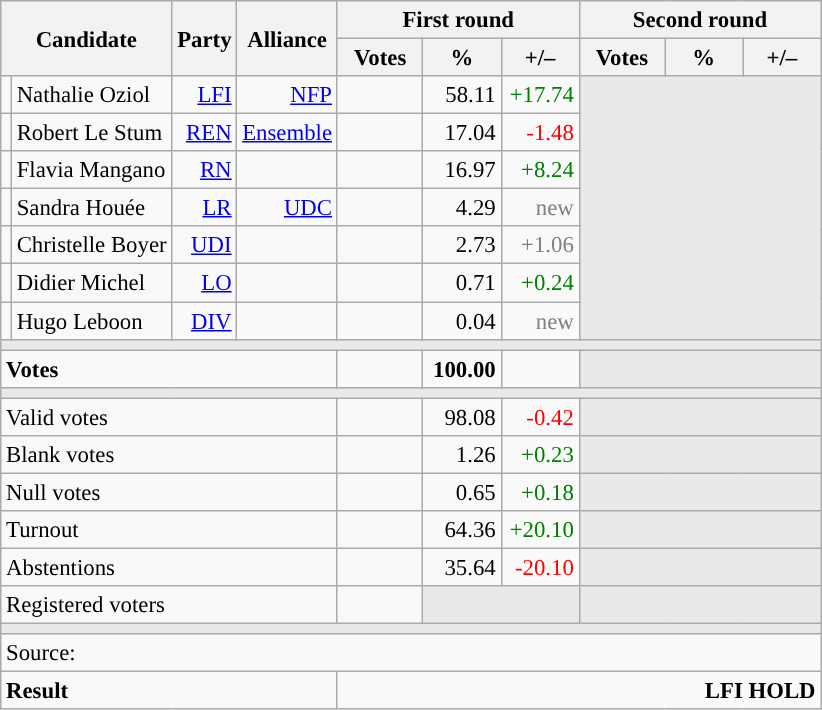<table class="wikitable" style="text-align:right;font-size:95%;">
<tr>
<th rowspan="2" colspan="2">Candidate</th>
<th colspan="1" rowspan="2">Party</th>
<th colspan="1" rowspan="2">Alliance</th>
<th colspan="3">First round</th>
<th colspan="3">Second round</th>
</tr>
<tr>
<th style="width:50px;">Votes</th>
<th style="width:45px;">%</th>
<th style="width:45px;">+/–</th>
<th style="width:50px;">Votes</th>
<th style="width:45px;">%</th>
<th style="width:45px;">+/–</th>
</tr>
<tr>
<td style="color:inherit;background:"></td>
<td style="text-align:left;">Nathalie Oziol</td>
<td><a href='#'>LFI</a></td>
<td><a href='#'>NFP</a></td>
<td></td>
<td>58.11</td>
<td style="color:green;">+17.74</td>
<td colspan="3" rowspan="7" style="background:#E9E9E9;"></td>
</tr>
<tr>
<td style="color:inherit;background:"></td>
<td style="text-align:left;">Robert Le Stum</td>
<td><a href='#'>REN</a></td>
<td><a href='#'>Ensemble</a></td>
<td></td>
<td>17.04</td>
<td style="color:red;">-1.48</td>
</tr>
<tr>
<td style="color:inherit;background:"></td>
<td style="text-align:left;">Flavia Mangano</td>
<td><a href='#'>RN</a></td>
<td></td>
<td></td>
<td>16.97</td>
<td style="color:green;">+8.24</td>
</tr>
<tr>
<td style="color:inherit;background:"></td>
<td style="text-align:left;">Sandra Houée</td>
<td><a href='#'>LR</a></td>
<td><a href='#'>UDC</a></td>
<td></td>
<td>4.29</td>
<td style="color:grey;">new</td>
</tr>
<tr>
<td style="color:inherit;background:"></td>
<td style="text-align:left;">Christelle Boyer</td>
<td><a href='#'>UDI</a></td>
<td></td>
<td></td>
<td>2.73</td>
<td style="color:grey;">+1.06</td>
</tr>
<tr>
<td style="color:inherit;background:"></td>
<td style="text-align:left;">Didier Michel</td>
<td><a href='#'>LO</a></td>
<td></td>
<td></td>
<td>0.71</td>
<td style="color:green;">+0.24</td>
</tr>
<tr>
<td style="color:inherit;background:"></td>
<td style="text-align:left;">Hugo Leboon</td>
<td><a href='#'>DIV</a></td>
<td></td>
<td></td>
<td>0.04</td>
<td style="color:grey;">new</td>
</tr>
<tr>
<td colspan="10" style="background:#E9E9E9;"></td>
</tr>
<tr style="font-weight:bold;">
<td colspan="4" style="text-align:left;">Votes</td>
<td></td>
<td>100.00</td>
<td></td>
<td colspan="3" rowspan="1" style="background:#E9E9E9;"></td>
</tr>
<tr>
<td colspan="10" style="background:#E9E9E9;"></td>
</tr>
<tr>
<td colspan="4" style="text-align:left;">Valid votes</td>
<td></td>
<td>98.08</td>
<td style="color:red;">-0.42</td>
<td colspan="3" rowspan="1" style="background:#E9E9E9;"></td>
</tr>
<tr>
<td colspan="4" style="text-align:left;">Blank votes</td>
<td></td>
<td>1.26</td>
<td style="color:green;">+0.23</td>
<td colspan="3" rowspan="1" style="background:#E9E9E9;"></td>
</tr>
<tr>
<td colspan="4" style="text-align:left;">Null votes</td>
<td></td>
<td>0.65</td>
<td style="color:green;">+0.18</td>
<td colspan="3" rowspan="1" style="background:#E9E9E9;"></td>
</tr>
<tr>
<td colspan="4" style="text-align:left;">Turnout</td>
<td></td>
<td>64.36</td>
<td style="color:green;">+20.10</td>
<td colspan="3" rowspan="1" style="background:#E9E9E9;"></td>
</tr>
<tr>
<td colspan="4" style="text-align:left;">Abstentions</td>
<td></td>
<td>35.64</td>
<td style="color:red;">-20.10</td>
<td colspan="3" rowspan="1" style="background:#E9E9E9;"></td>
</tr>
<tr>
<td colspan="4" style="text-align:left;">Registered voters</td>
<td></td>
<td colspan="2" style="background:#E9E9E9;"></td>
<td colspan="3" rowspan="1" style="background:#E9E9E9;"></td>
</tr>
<tr>
<td colspan="10" style="background:#E9E9E9;"></td>
</tr>
<tr>
<td colspan="10" style="text-align:left;">Source: </td>
</tr>
<tr style="font-weight:bold">
<td colspan="4" style="text-align:left;">Result</td>
<td colspan="6" style="background-color:">LFI HOLD</td>
</tr>
</table>
